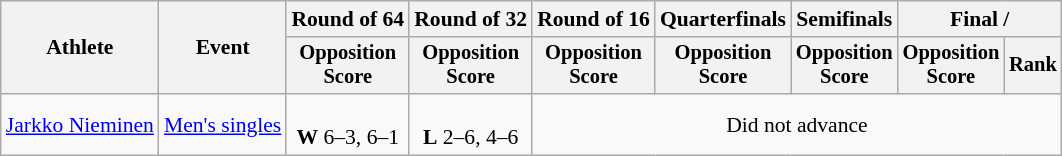<table class=wikitable style="font-size:90%">
<tr>
<th rowspan=2>Athlete</th>
<th rowspan=2>Event</th>
<th>Round of 64</th>
<th>Round of 32</th>
<th>Round of 16</th>
<th>Quarterfinals</th>
<th>Semifinals</th>
<th colspan=2>Final / </th>
</tr>
<tr style="font-size:95%">
<th>Opposition<br>Score</th>
<th>Opposition<br>Score</th>
<th>Opposition<br>Score</th>
<th>Opposition<br>Score</th>
<th>Opposition<br>Score</th>
<th>Opposition<br>Score</th>
<th>Rank</th>
</tr>
<tr align=center>
<td align=left><a href='#'>Jarkko Nieminen</a></td>
<td align=left><a href='#'>Men's singles</a></td>
<td><br><strong>W</strong> 6–3, 6–1</td>
<td><br><strong>L</strong> 2–6, 4–6</td>
<td colspan=5>Did not advance</td>
</tr>
</table>
